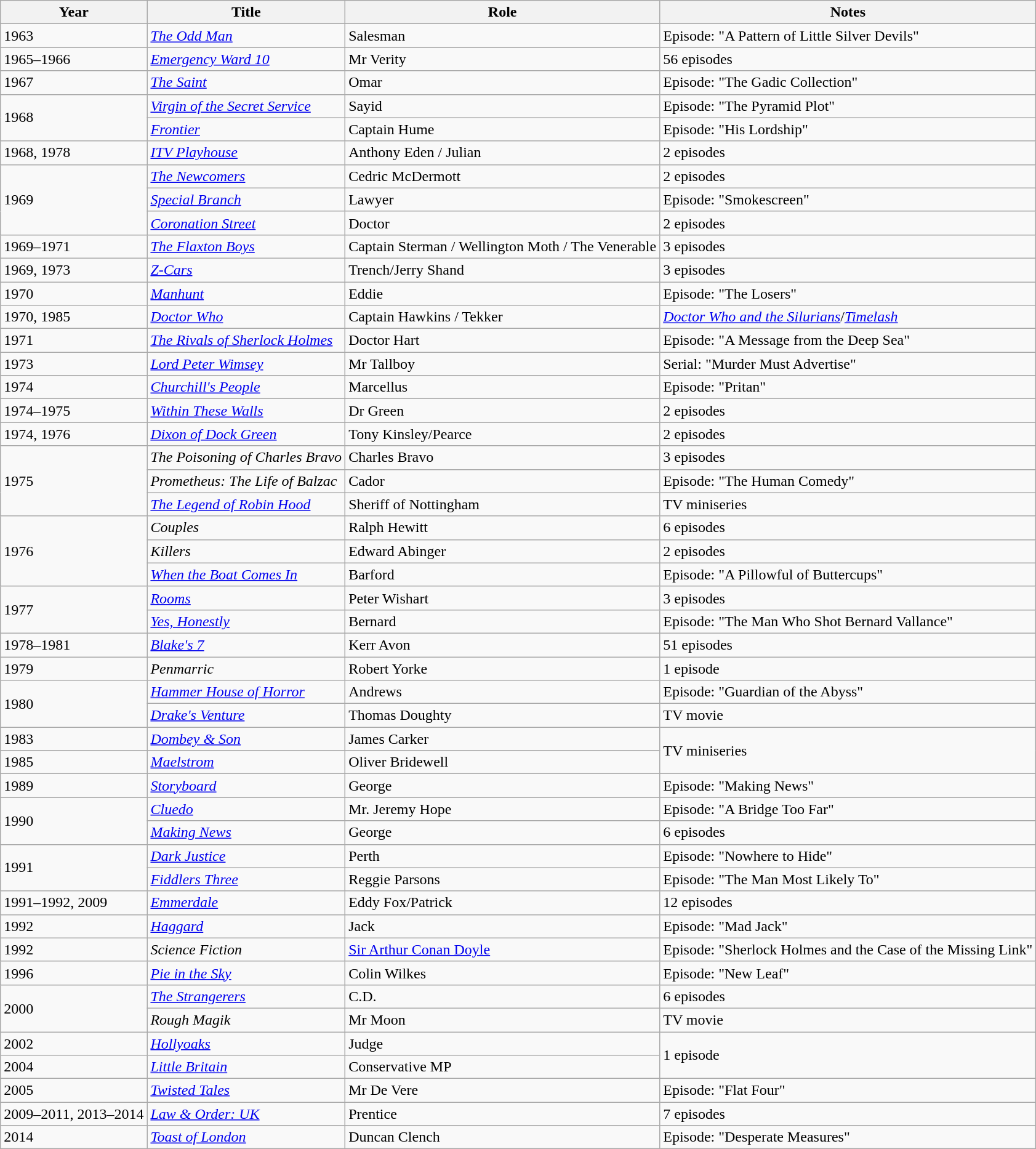<table class="wikitable">
<tr>
<th>Year</th>
<th>Title</th>
<th>Role</th>
<th>Notes</th>
</tr>
<tr>
<td>1963</td>
<td><em><a href='#'>The Odd Man</a></em></td>
<td>Salesman</td>
<td>Episode: "A Pattern of Little Silver Devils"</td>
</tr>
<tr>
<td>1965–1966</td>
<td><em><a href='#'>Emergency Ward 10</a></em></td>
<td>Mr Verity</td>
<td>56 episodes</td>
</tr>
<tr>
<td>1967</td>
<td><em><a href='#'>The Saint</a></em></td>
<td>Omar</td>
<td>Episode: "The Gadic Collection"</td>
</tr>
<tr>
<td rowspan="2">1968</td>
<td><em><a href='#'>Virgin of the Secret Service</a></em></td>
<td>Sayid</td>
<td>Episode: "The Pyramid Plot"</td>
</tr>
<tr>
<td><em><a href='#'>Frontier</a></em></td>
<td>Captain Hume</td>
<td>Episode: "His Lordship"</td>
</tr>
<tr>
<td>1968, 1978</td>
<td><em><a href='#'>ITV Playhouse</a></em></td>
<td>Anthony Eden / Julian</td>
<td>2 episodes</td>
</tr>
<tr>
<td rowspan="3">1969</td>
<td><em><a href='#'>The Newcomers</a></em></td>
<td>Cedric McDermott</td>
<td>2 episodes</td>
</tr>
<tr>
<td><em><a href='#'>Special Branch</a></em></td>
<td>Lawyer</td>
<td>Episode: "Smokescreen"</td>
</tr>
<tr>
<td><em><a href='#'>Coronation Street</a></em></td>
<td>Doctor</td>
<td>2 episodes</td>
</tr>
<tr>
<td>1969–1971</td>
<td><em><a href='#'>The Flaxton Boys</a></em></td>
<td>Captain Sterman / Wellington Moth / The Venerable</td>
<td>3 episodes</td>
</tr>
<tr>
<td>1969, 1973</td>
<td><em><a href='#'>Z-Cars</a></em></td>
<td>Trench/Jerry Shand</td>
<td>3 episodes</td>
</tr>
<tr>
<td>1970</td>
<td><em><a href='#'>Manhunt</a></em></td>
<td>Eddie</td>
<td>Episode: "The Losers"</td>
</tr>
<tr>
<td>1970, 1985</td>
<td><em><a href='#'>Doctor Who</a></em></td>
<td>Captain Hawkins / Tekker</td>
<td><em><a href='#'>Doctor Who and the Silurians</a></em>/<em><a href='#'>Timelash</a></em></td>
</tr>
<tr>
<td>1971</td>
<td><em><a href='#'>The Rivals of Sherlock Holmes</a></em></td>
<td>Doctor Hart</td>
<td>Episode: "A Message from the Deep Sea"</td>
</tr>
<tr>
<td>1973</td>
<td><em><a href='#'>Lord Peter Wimsey</a></em></td>
<td>Mr Tallboy</td>
<td>Serial: "Murder Must Advertise"</td>
</tr>
<tr>
<td>1974</td>
<td><em><a href='#'>Churchill's People</a></em></td>
<td>Marcellus</td>
<td>Episode: "Pritan"</td>
</tr>
<tr>
<td>1974–1975</td>
<td><em><a href='#'>Within These Walls</a></em></td>
<td>Dr Green</td>
<td>2 episodes</td>
</tr>
<tr>
<td>1974, 1976</td>
<td><em><a href='#'>Dixon of Dock Green</a></em></td>
<td>Tony Kinsley/Pearce</td>
<td>2 episodes</td>
</tr>
<tr>
<td rowspan="3">1975</td>
<td><em>The Poisoning of Charles Bravo</em></td>
<td>Charles Bravo</td>
<td>3 episodes</td>
</tr>
<tr>
<td><em>Prometheus: The Life of Balzac</em></td>
<td>Cador</td>
<td>Episode: "The Human Comedy"</td>
</tr>
<tr>
<td><em><a href='#'>The Legend of Robin Hood</a></em></td>
<td>Sheriff of Nottingham</td>
<td>TV miniseries</td>
</tr>
<tr>
<td rowspan="3">1976</td>
<td><em>Couples</em></td>
<td>Ralph Hewitt</td>
<td>6 episodes</td>
</tr>
<tr>
<td><em>Killers</em></td>
<td>Edward Abinger</td>
<td>2 episodes</td>
</tr>
<tr>
<td><em><a href='#'>When the Boat Comes In</a></em></td>
<td>Barford</td>
<td>Episode: "A Pillowful of Buttercups"</td>
</tr>
<tr>
<td rowspan="2">1977</td>
<td><em><a href='#'>Rooms</a></em></td>
<td>Peter Wishart</td>
<td>3 episodes</td>
</tr>
<tr>
<td><em><a href='#'>Yes, Honestly</a></em></td>
<td>Bernard</td>
<td>Episode: "The Man Who Shot Bernard Vallance"</td>
</tr>
<tr>
<td>1978–1981</td>
<td><em><a href='#'>Blake's 7</a></em></td>
<td>Kerr Avon</td>
<td>51 episodes</td>
</tr>
<tr>
<td>1979</td>
<td><em>Penmarric</em></td>
<td>Robert Yorke</td>
<td>1 episode</td>
</tr>
<tr>
<td rowspan="2">1980</td>
<td><em><a href='#'>Hammer House of Horror</a></em></td>
<td>Andrews</td>
<td>Episode: "Guardian of the Abyss"</td>
</tr>
<tr>
<td><em><a href='#'>Drake's Venture</a></em></td>
<td>Thomas Doughty</td>
<td>TV movie</td>
</tr>
<tr>
<td>1983</td>
<td><em><a href='#'>Dombey & Son</a></em></td>
<td>James Carker</td>
<td rowspan="2">TV miniseries</td>
</tr>
<tr>
<td>1985</td>
<td><em><a href='#'>Maelstrom</a></em></td>
<td>Oliver Bridewell</td>
</tr>
<tr>
<td>1989</td>
<td><em><a href='#'>Storyboard</a></em></td>
<td>George</td>
<td>Episode: "Making News"</td>
</tr>
<tr>
<td rowspan="2">1990</td>
<td><em><a href='#'>Cluedo</a></em></td>
<td>Mr. Jeremy Hope</td>
<td>Episode: "A Bridge Too Far"</td>
</tr>
<tr>
<td><em><a href='#'>Making News</a></em></td>
<td>George</td>
<td>6 episodes</td>
</tr>
<tr>
<td rowspan="2">1991</td>
<td><em><a href='#'>Dark Justice</a></em></td>
<td>Perth</td>
<td>Episode: "Nowhere to Hide"</td>
</tr>
<tr>
<td><em><a href='#'>Fiddlers Three</a></em></td>
<td>Reggie Parsons</td>
<td>Episode: "The Man Most Likely To"</td>
</tr>
<tr>
<td>1991–1992, 2009</td>
<td><em><a href='#'>Emmerdale</a></em></td>
<td>Eddy Fox/Patrick</td>
<td>12 episodes</td>
</tr>
<tr>
<td>1992</td>
<td><em><a href='#'>Haggard</a></em></td>
<td>Jack</td>
<td>Episode: "Mad Jack"</td>
</tr>
<tr>
<td>1992</td>
<td><em>Science Fiction</em></td>
<td><a href='#'>Sir Arthur Conan Doyle</a></td>
<td>Episode: "Sherlock Holmes and the Case of the Missing Link"</td>
</tr>
<tr>
<td>1996</td>
<td><em><a href='#'>Pie in the Sky</a></em></td>
<td>Colin Wilkes</td>
<td>Episode: "New Leaf"</td>
</tr>
<tr>
<td rowspan="2">2000</td>
<td><em><a href='#'>The Strangerers</a></em></td>
<td>C.D.</td>
<td>6 episodes</td>
</tr>
<tr>
<td><em>Rough Magik</em></td>
<td>Mr Moon</td>
<td>TV movie</td>
</tr>
<tr>
<td>2002</td>
<td><em><a href='#'>Hollyoaks</a></em></td>
<td>Judge</td>
<td rowspan="2">1 episode</td>
</tr>
<tr>
<td>2004</td>
<td><em><a href='#'>Little Britain</a></em></td>
<td>Conservative MP</td>
</tr>
<tr>
<td>2005</td>
<td><em><a href='#'>Twisted Tales</a></em></td>
<td>Mr De Vere</td>
<td>Episode: "Flat Four"</td>
</tr>
<tr>
<td>2009–2011, 2013–2014</td>
<td><em><a href='#'>Law & Order: UK</a></em></td>
<td>Prentice</td>
<td>7 episodes</td>
</tr>
<tr>
<td>2014</td>
<td><em><a href='#'>Toast of London</a></em></td>
<td>Duncan Clench</td>
<td>Episode: "Desperate Measures"</td>
</tr>
</table>
